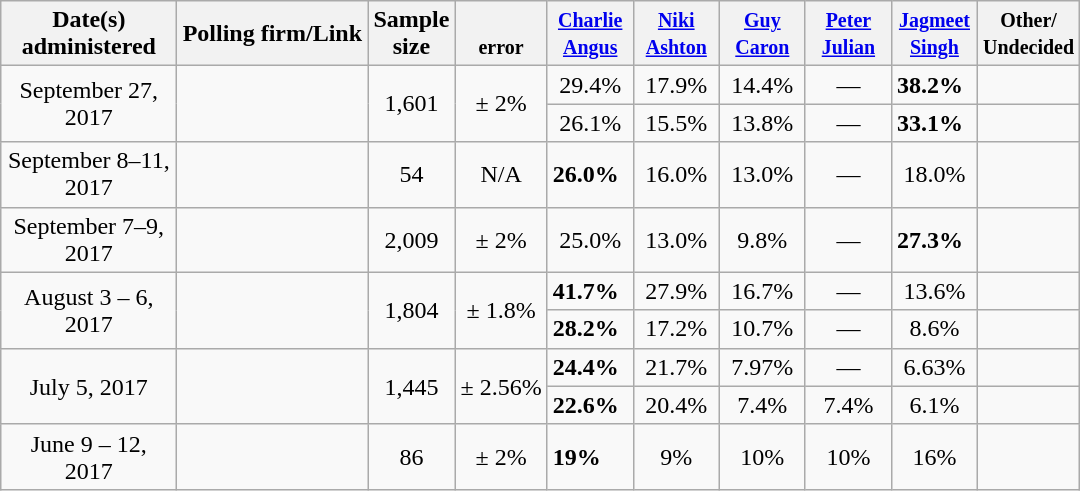<table class="wikitable sortable">
<tr>
<th scope="col" style="width:110px">Date(s)<br>administered</th>
<th scope="col" style="width:120px">Polling firm/Link</th>
<th scope="col" class=small>Sample<br>size</th>
<th scope="col"><small><br>error</small></th>
<th scope="col" style="width:50px;"><small><a href='#'>Charlie<br> Angus</a></small></th>
<th scope="col" style="width:50px;"><small><a href='#'>Niki<br>Ashton</a></small></th>
<th scope="col" style="width:50px;"><small><a href='#'>Guy<br>Caron</a></small></th>
<th scope="col" style="width:50px;"><small><a href='#'>Peter<br>Julian</a></small></th>
<th scope="col" style="width:50px;"><small><a href='#'>Jagmeet<br>Singh</a></small></th>
<th scope="col" style="width:40px;"><small>Other/<br>Undecided</small></th>
</tr>
<tr>
<td rowspan="2" style="text-align:center;">September 27, 2017</td>
<td rowspan="2" style="text-align:center;"></td>
<td rowspan="2" style="text-align:center;">1,601</td>
<td rowspan="2" style="text-align:center;">± 2%</td>
<td align=center>29.4%</td>
<td align=center>17.9%</td>
<td align=center>14.4%</td>
<td align=center>—</td>
<td><strong>38.2%</strong></td>
<td align=center></td>
</tr>
<tr>
<td align=center>26.1%</td>
<td align=center>15.5%</td>
<td align=center>13.8%</td>
<td align=center>—</td>
<td><strong>33.1%</strong></td>
<td align=center><small><span></span></small></td>
</tr>
<tr>
<td style="text-align:center;">September 8–11, 2017</td>
<td style="text-align:center;"></td>
<td align=center>54</td>
<td align=center>N/A</td>
<td><strong>26.0%</strong></td>
<td align=center>16.0%</td>
<td align=center>13.0%</td>
<td align=center>—</td>
<td align=center>18.0%</td>
<td align=center><small><span></span></small></td>
</tr>
<tr>
<td style="text-align:center;">September 7–9, 2017</td>
<td style="text-align:center;"></td>
<td align=center>2,009</td>
<td align=center>± 2%</td>
<td align=center>25.0%</td>
<td align=center>13.0%</td>
<td align=center>9.8%</td>
<td align=center>—</td>
<td><strong>27.3%</strong></td>
<td align=center><small><span></span></small></td>
</tr>
<tr>
<td rowspan="2" style="text-align:center;">August 3 – 6, 2017</td>
<td rowspan="2" style="text-align:center;"></td>
<td rowspan="2" style="text-align:center;">1,804</td>
<td rowspan="2" style="text-align:center;">± 1.8%</td>
<td><strong>41.7%</strong></td>
<td align=center>27.9%</td>
<td align=center>16.7%</td>
<td align=center>—</td>
<td align=center>13.6%</td>
<td align=center></td>
</tr>
<tr>
<td><strong>28.2%</strong></td>
<td align=center>17.2%</td>
<td align=center>10.7%</td>
<td align=center>—</td>
<td align=center>8.6%</td>
<td align=center><small><span></span></small></td>
</tr>
<tr>
<td rowspan="2" style="text-align:center;">July 5, 2017</td>
<td rowspan="2" style="text-align:center;"></td>
<td rowspan="2" style="text-align:center;">1,445</td>
<td rowspan="2" style="text-align:center;">± 2.56%</td>
<td><strong>24.4%</strong></td>
<td align=center>21.7%</td>
<td align=center>7.97%</td>
<td align=center>—</td>
<td align=center>6.63%</td>
<td align=center><small><span></span></small></td>
</tr>
<tr>
<td><strong>22.6%</strong></td>
<td align=center>20.4%</td>
<td align=center>7.4%</td>
<td align=center>7.4%</td>
<td align=center>6.1%</td>
<td align=center><small><span></span></small></td>
</tr>
<tr>
<td style="text-align:center;">June 9 – 12, 2017</td>
<td style="text-align:center;"></td>
<td align=center>86</td>
<td align=center>± 2%</td>
<td><strong>19%</strong></td>
<td align=center>9%</td>
<td align=center>10%</td>
<td align=center>10%</td>
<td align=center>16%</td>
<td align=center><small><span></span><br></small></td>
</tr>
</table>
